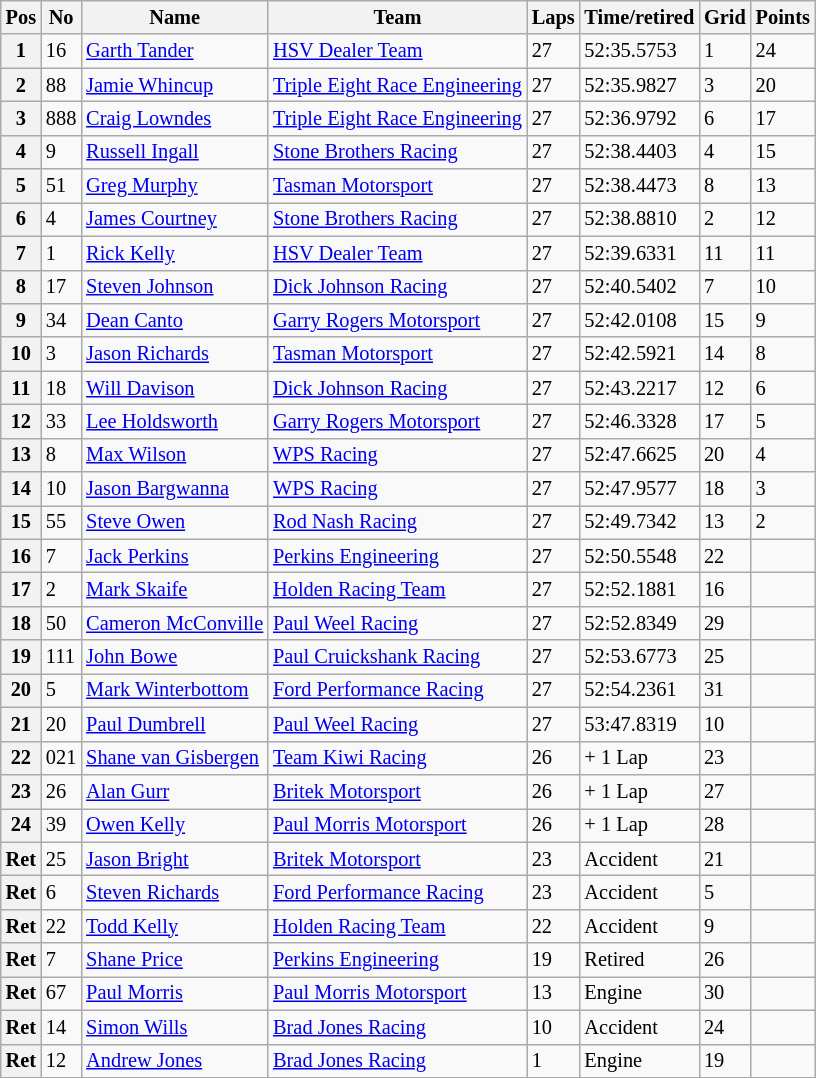<table class="wikitable" style="font-size: 85%;">
<tr>
<th>Pos</th>
<th>No</th>
<th>Name</th>
<th>Team</th>
<th>Laps</th>
<th>Time/retired</th>
<th>Grid</th>
<th>Points</th>
</tr>
<tr>
<th>1</th>
<td>16</td>
<td> <a href='#'>Garth Tander</a></td>
<td><a href='#'>HSV Dealer Team</a></td>
<td>27</td>
<td>52:35.5753</td>
<td>1</td>
<td>24</td>
</tr>
<tr>
<th>2</th>
<td>88</td>
<td> <a href='#'>Jamie Whincup</a></td>
<td><a href='#'>Triple Eight Race Engineering</a></td>
<td>27</td>
<td>52:35.9827</td>
<td>3</td>
<td>20</td>
</tr>
<tr>
<th>3</th>
<td>888</td>
<td> <a href='#'>Craig Lowndes</a></td>
<td><a href='#'>Triple Eight Race Engineering</a></td>
<td>27</td>
<td>52:36.9792</td>
<td>6</td>
<td>17</td>
</tr>
<tr>
<th>4</th>
<td>9</td>
<td> <a href='#'>Russell Ingall</a></td>
<td><a href='#'>Stone Brothers Racing</a></td>
<td>27</td>
<td>52:38.4403</td>
<td>4</td>
<td>15</td>
</tr>
<tr>
<th>5</th>
<td>51</td>
<td> <a href='#'>Greg Murphy</a></td>
<td><a href='#'>Tasman Motorsport</a></td>
<td>27</td>
<td>52:38.4473</td>
<td>8</td>
<td>13</td>
</tr>
<tr>
<th>6</th>
<td>4</td>
<td> <a href='#'>James Courtney</a></td>
<td><a href='#'>Stone Brothers Racing</a></td>
<td>27</td>
<td>52:38.8810</td>
<td>2</td>
<td>12</td>
</tr>
<tr>
<th>7</th>
<td>1</td>
<td> <a href='#'>Rick Kelly</a></td>
<td><a href='#'>HSV Dealer Team</a></td>
<td>27</td>
<td>52:39.6331</td>
<td>11</td>
<td>11</td>
</tr>
<tr>
<th>8</th>
<td>17</td>
<td> <a href='#'>Steven Johnson</a></td>
<td><a href='#'>Dick Johnson Racing</a></td>
<td>27</td>
<td>52:40.5402</td>
<td>7</td>
<td>10</td>
</tr>
<tr>
<th>9</th>
<td>34</td>
<td> <a href='#'>Dean Canto</a></td>
<td><a href='#'>Garry Rogers Motorsport</a></td>
<td>27</td>
<td>52:42.0108</td>
<td>15</td>
<td>9</td>
</tr>
<tr>
<th>10</th>
<td>3</td>
<td> <a href='#'>Jason Richards</a></td>
<td><a href='#'>Tasman Motorsport</a></td>
<td>27</td>
<td>52:42.5921</td>
<td>14</td>
<td>8</td>
</tr>
<tr>
<th>11</th>
<td>18</td>
<td> <a href='#'>Will Davison</a></td>
<td><a href='#'>Dick Johnson Racing</a></td>
<td>27</td>
<td>52:43.2217</td>
<td>12</td>
<td>6</td>
</tr>
<tr>
<th>12</th>
<td>33</td>
<td> <a href='#'>Lee Holdsworth</a></td>
<td><a href='#'>Garry Rogers Motorsport</a></td>
<td>27</td>
<td>52:46.3328</td>
<td>17</td>
<td>5</td>
</tr>
<tr>
<th>13</th>
<td>8</td>
<td> <a href='#'>Max Wilson</a></td>
<td><a href='#'>WPS Racing</a></td>
<td>27</td>
<td>52:47.6625</td>
<td>20</td>
<td>4</td>
</tr>
<tr>
<th>14</th>
<td>10</td>
<td> <a href='#'>Jason Bargwanna</a></td>
<td><a href='#'>WPS Racing</a></td>
<td>27</td>
<td>52:47.9577</td>
<td>18</td>
<td>3</td>
</tr>
<tr>
<th>15</th>
<td>55</td>
<td> <a href='#'>Steve Owen</a></td>
<td><a href='#'>Rod Nash Racing</a></td>
<td>27</td>
<td>52:49.7342</td>
<td>13</td>
<td>2</td>
</tr>
<tr>
<th>16</th>
<td>7</td>
<td> <a href='#'>Jack Perkins</a></td>
<td><a href='#'>Perkins Engineering</a></td>
<td>27</td>
<td>52:50.5548</td>
<td>22</td>
<td></td>
</tr>
<tr>
<th>17</th>
<td>2</td>
<td> <a href='#'>Mark Skaife</a></td>
<td><a href='#'>Holden Racing Team</a></td>
<td>27</td>
<td>52:52.1881</td>
<td>16</td>
<td></td>
</tr>
<tr>
<th>18</th>
<td>50</td>
<td> <a href='#'>Cameron McConville</a></td>
<td><a href='#'>Paul Weel Racing</a></td>
<td>27</td>
<td>52:52.8349</td>
<td>29</td>
<td></td>
</tr>
<tr>
<th>19</th>
<td>111</td>
<td> <a href='#'>John Bowe</a></td>
<td><a href='#'>Paul Cruickshank Racing</a></td>
<td>27</td>
<td>52:53.6773</td>
<td>25</td>
<td></td>
</tr>
<tr>
<th>20</th>
<td>5</td>
<td> <a href='#'>Mark Winterbottom</a></td>
<td><a href='#'>Ford Performance Racing</a></td>
<td>27</td>
<td>52:54.2361</td>
<td>31</td>
<td></td>
</tr>
<tr>
<th>21</th>
<td>20</td>
<td> <a href='#'>Paul Dumbrell</a></td>
<td><a href='#'>Paul Weel Racing</a></td>
<td>27</td>
<td>53:47.8319</td>
<td>10</td>
<td></td>
</tr>
<tr>
<th>22</th>
<td>021</td>
<td> <a href='#'>Shane van Gisbergen</a></td>
<td><a href='#'>Team Kiwi Racing</a></td>
<td>26</td>
<td>+ 1 Lap</td>
<td>23</td>
<td></td>
</tr>
<tr>
<th>23</th>
<td>26</td>
<td> <a href='#'>Alan Gurr</a></td>
<td><a href='#'>Britek Motorsport</a></td>
<td>26</td>
<td>+ 1 Lap</td>
<td>27</td>
<td></td>
</tr>
<tr>
<th>24</th>
<td>39</td>
<td> <a href='#'>Owen Kelly</a></td>
<td><a href='#'>Paul Morris Motorsport</a></td>
<td>26</td>
<td>+ 1 Lap</td>
<td>28</td>
<td></td>
</tr>
<tr>
<th>Ret</th>
<td>25</td>
<td> <a href='#'>Jason Bright</a></td>
<td><a href='#'>Britek Motorsport</a></td>
<td>23</td>
<td>Accident</td>
<td>21</td>
<td></td>
</tr>
<tr>
<th>Ret</th>
<td>6</td>
<td> <a href='#'>Steven Richards</a></td>
<td><a href='#'>Ford Performance Racing</a></td>
<td>23</td>
<td>Accident</td>
<td>5</td>
<td></td>
</tr>
<tr>
<th>Ret</th>
<td>22</td>
<td> <a href='#'>Todd Kelly</a></td>
<td><a href='#'>Holden Racing Team</a></td>
<td>22</td>
<td>Accident</td>
<td>9</td>
<td></td>
</tr>
<tr>
<th>Ret</th>
<td>7</td>
<td> <a href='#'>Shane Price</a></td>
<td><a href='#'>Perkins Engineering</a></td>
<td>19</td>
<td>Retired</td>
<td>26</td>
<td></td>
</tr>
<tr>
<th>Ret</th>
<td>67</td>
<td> <a href='#'>Paul Morris</a></td>
<td><a href='#'>Paul Morris Motorsport</a></td>
<td>13</td>
<td>Engine</td>
<td>30</td>
<td></td>
</tr>
<tr>
<th>Ret</th>
<td>14</td>
<td> <a href='#'>Simon Wills</a></td>
<td><a href='#'>Brad Jones Racing</a></td>
<td>10</td>
<td>Accident</td>
<td>24</td>
<td></td>
</tr>
<tr>
<th>Ret</th>
<td>12</td>
<td> <a href='#'>Andrew Jones</a></td>
<td><a href='#'>Brad Jones Racing</a></td>
<td>1</td>
<td>Engine</td>
<td>19</td>
<td></td>
</tr>
<tr>
</tr>
</table>
